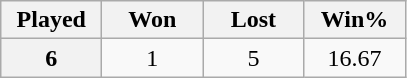<table class="wikitable plainrowheaders" style="text-align:center">
<tr>
<th width=60>Played</th>
<th width=60>Won</th>
<th width=60>Lost</th>
<th width=60 abbr="Drawn">Win%</th>
</tr>
<tr>
<th scope="row">6</th>
<td>1</td>
<td>5</td>
<td>16.67</td>
</tr>
</table>
